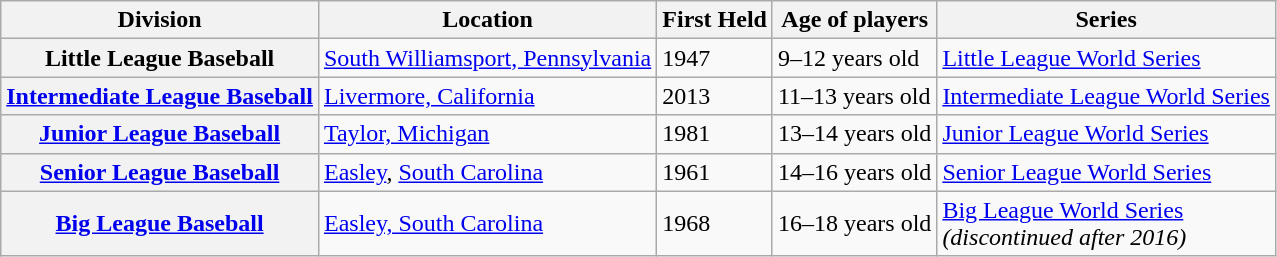<table class="wikitable">
<tr>
<th scope="col">Division</th>
<th scope="col">Location</th>
<th scope="col">First Held</th>
<th scope="col">Age of players</th>
<th scope="col">Series</th>
</tr>
<tr>
<th scope="row">Little League Baseball</th>
<td><a href='#'>South Williamsport, Pennsylvania</a></td>
<td>1947</td>
<td>9–12 years old</td>
<td><a href='#'>Little League World Series</a></td>
</tr>
<tr>
<th scope="row"><a href='#'>Intermediate League Baseball</a></th>
<td><a href='#'>Livermore, California</a></td>
<td>2013</td>
<td>11–13 years old</td>
<td><a href='#'>Intermediate League World Series</a></td>
</tr>
<tr>
<th scope="row"><a href='#'>Junior League Baseball</a></th>
<td><a href='#'>Taylor, Michigan</a></td>
<td>1981</td>
<td>13–14 years old</td>
<td><a href='#'>Junior League World Series</a></td>
</tr>
<tr>
<th scope="row"><a href='#'>Senior League Baseball</a></th>
<td><a href='#'>Easley</a>, <a href='#'>South Carolina</a></td>
<td>1961</td>
<td>14–16 years old</td>
<td><a href='#'>Senior League World Series</a></td>
</tr>
<tr>
<th scope="row"><a href='#'>Big League Baseball</a></th>
<td><a href='#'>Easley, South Carolina</a></td>
<td>1968</td>
<td>16–18 years old</td>
<td><a href='#'>Big League World Series</a><br><em>(discontinued after 2016)</em></td>
</tr>
</table>
